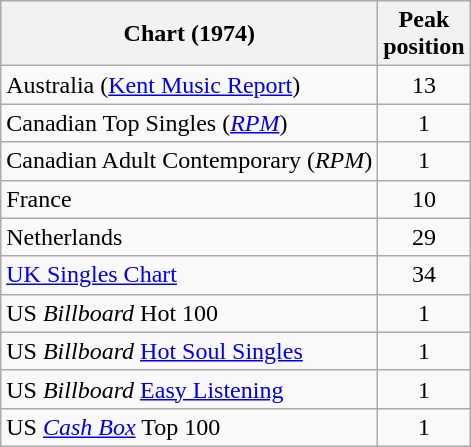<table class="wikitable sortable">
<tr>
<th>Chart (1974)</th>
<th>Peak<br>position</th>
</tr>
<tr>
<td>Australia (<a href='#'>Kent Music Report</a>)</td>
<td style="text-align:center;">13</td>
</tr>
<tr>
<td>Canadian Top Singles (<em><a href='#'>RPM</a></em>)</td>
<td style="text-align:center;">1</td>
</tr>
<tr>
<td>Canadian Adult Contemporary (<em>RPM</em>)</td>
<td style="text-align:center;">1</td>
</tr>
<tr>
<td>France </td>
<td style="text-align:center;">10</td>
</tr>
<tr>
<td>Netherlands</td>
<td style="text-align:center;">29</td>
</tr>
<tr>
<td><a href='#'>UK Singles Chart</a></td>
<td style="text-align:center;">34</td>
</tr>
<tr>
<td>US <em>Billboard</em> Hot 100</td>
<td style="text-align:center;">1</td>
</tr>
<tr>
<td>US <em>Billboard</em> <a href='#'>Hot Soul Singles</a></td>
<td style="text-align:center;">1</td>
</tr>
<tr>
<td>US <em>Billboard</em> <a href='#'>Easy Listening</a></td>
<td style="text-align:center;">1</td>
</tr>
<tr>
<td>US <a href='#'><em>Cash Box</em></a> Top 100</td>
<td style="text-align:center;">1</td>
</tr>
</table>
